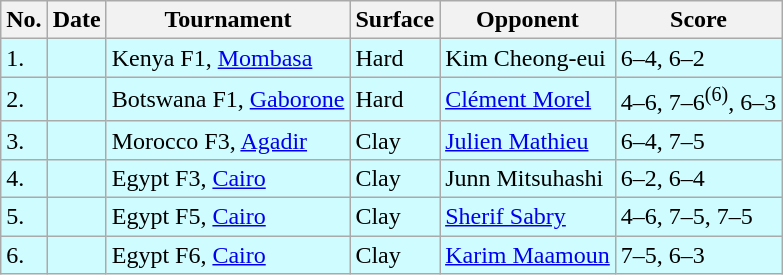<table class="sortable wikitable">
<tr>
<th>No.</th>
<th>Date</th>
<th>Tournament</th>
<th>Surface</th>
<th>Opponent</th>
<th class="unsortable">Score</th>
</tr>
<tr style="background:#cffcff;">
<td>1.</td>
<td></td>
<td>Kenya F1, <a href='#'>Mombasa</a></td>
<td>Hard</td>
<td> Kim Cheong-eui</td>
<td>6–4, 6–2</td>
</tr>
<tr style="background:#cffcff;">
<td>2.</td>
<td></td>
<td>Botswana F1, <a href='#'>Gaborone</a></td>
<td>Hard</td>
<td> <a href='#'>Clément Morel</a></td>
<td>4–6, 7–6<sup>(6)</sup>, 6–3</td>
</tr>
<tr style="background:#cffcff;">
<td>3.</td>
<td></td>
<td>Morocco F3, <a href='#'>Agadir</a></td>
<td>Clay</td>
<td> <a href='#'>Julien Mathieu</a></td>
<td>6–4, 7–5</td>
</tr>
<tr style="background:#cffcff;">
<td>4.</td>
<td></td>
<td>Egypt F3, <a href='#'>Cairo</a></td>
<td>Clay</td>
<td> Junn Mitsuhashi</td>
<td>6–2, 6–4</td>
</tr>
<tr style="background:#cffcff;">
<td>5.</td>
<td></td>
<td>Egypt F5, <a href='#'>Cairo</a></td>
<td>Clay</td>
<td> <a href='#'>Sherif Sabry</a></td>
<td>4–6, 7–5, 7–5</td>
</tr>
<tr style="background:#cffcff;">
<td>6.</td>
<td></td>
<td>Egypt F6, <a href='#'>Cairo</a></td>
<td>Clay</td>
<td> <a href='#'>Karim Maamoun</a></td>
<td>7–5, 6–3</td>
</tr>
</table>
